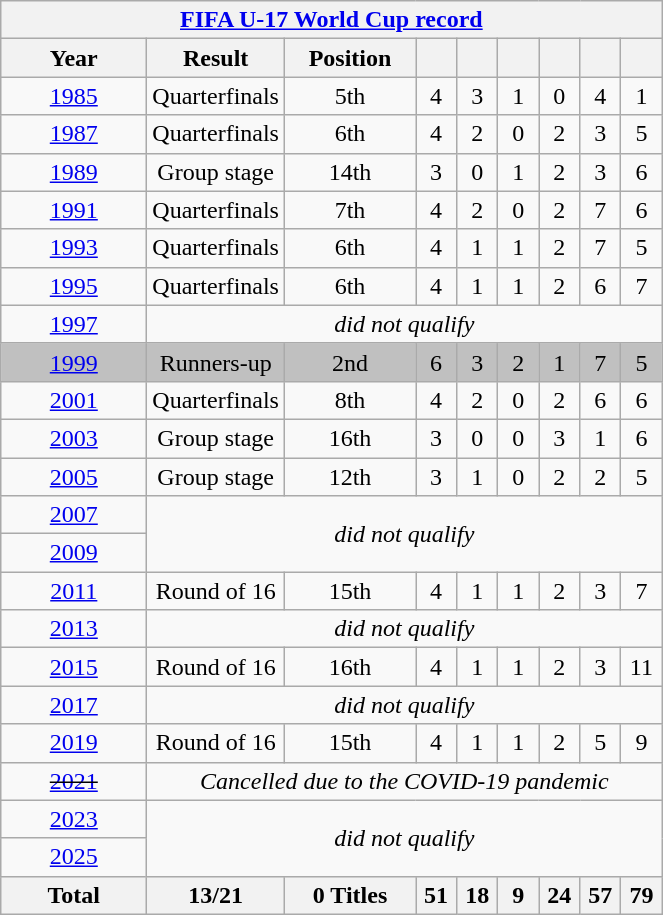<table class="wikitable" style="text-align: center;">
<tr>
<th colspan="9"><a href='#'>FIFA U-17 World Cup record</a></th>
</tr>
<tr>
<th width="90">Year</th>
<th width="80">Result</th>
<th width="80">Position</th>
<th width="20"></th>
<th width="20"></th>
<th width="20"></th>
<th width="20"></th>
<th width="20"></th>
<th width="20"></th>
</tr>
<tr>
<td> <a href='#'>1985</a></td>
<td>Quarterfinals</td>
<td>5th</td>
<td>4</td>
<td>3</td>
<td>1</td>
<td>0</td>
<td>4</td>
<td>1</td>
</tr>
<tr>
<td> <a href='#'>1987</a></td>
<td>Quarterfinals</td>
<td>6th</td>
<td>4</td>
<td>2</td>
<td>0</td>
<td>2</td>
<td>3</td>
<td>5</td>
</tr>
<tr>
<td> <a href='#'>1989</a></td>
<td>Group stage</td>
<td>14th</td>
<td>3</td>
<td>0</td>
<td>1</td>
<td>2</td>
<td>3</td>
<td>6</td>
</tr>
<tr>
<td> <a href='#'>1991</a></td>
<td>Quarterfinals</td>
<td>7th</td>
<td>4</td>
<td>2</td>
<td>0</td>
<td>2</td>
<td>7</td>
<td>6</td>
</tr>
<tr>
<td> <a href='#'>1993</a></td>
<td>Quarterfinals</td>
<td>6th</td>
<td>4</td>
<td>1</td>
<td>1</td>
<td>2</td>
<td>7</td>
<td>5</td>
</tr>
<tr>
<td> <a href='#'>1995</a></td>
<td>Quarterfinals</td>
<td>6th</td>
<td>4</td>
<td>1</td>
<td>1</td>
<td>2</td>
<td>6</td>
<td>7</td>
</tr>
<tr>
<td> <a href='#'>1997</a></td>
<td colspan=8><em>did not qualify</em></td>
</tr>
<tr bgcolor=Silver>
<td> <a href='#'>1999</a></td>
<td>Runners-up</td>
<td>2nd</td>
<td>6</td>
<td>3</td>
<td>2</td>
<td>1</td>
<td>7</td>
<td>5</td>
</tr>
<tr>
<td> <a href='#'>2001</a></td>
<td>Quarterfinals</td>
<td>8th</td>
<td>4</td>
<td>2</td>
<td>0</td>
<td>2</td>
<td>6</td>
<td>6</td>
</tr>
<tr>
<td> <a href='#'>2003</a></td>
<td>Group stage</td>
<td>16th</td>
<td>3</td>
<td>0</td>
<td>0</td>
<td>3</td>
<td>1</td>
<td>6</td>
</tr>
<tr>
<td> <a href='#'>2005</a></td>
<td>Group stage</td>
<td>12th</td>
<td>3</td>
<td>1</td>
<td>0</td>
<td>2</td>
<td>2</td>
<td>5</td>
</tr>
<tr>
<td> <a href='#'>2007</a></td>
<td rowspan=2 colspan=8><em>did not qualify</em></td>
</tr>
<tr>
<td> <a href='#'>2009</a></td>
</tr>
<tr>
<td> <a href='#'>2011</a></td>
<td>Round of 16</td>
<td>15th</td>
<td>4</td>
<td>1</td>
<td>1</td>
<td>2</td>
<td>3</td>
<td>7</td>
</tr>
<tr>
<td> <a href='#'>2013</a></td>
<td colspan=8><em>did not qualify</em></td>
</tr>
<tr>
<td> <a href='#'>2015</a></td>
<td>Round of 16</td>
<td>16th</td>
<td>4</td>
<td>1</td>
<td>1</td>
<td>2</td>
<td>3</td>
<td>11</td>
</tr>
<tr>
<td> <a href='#'>2017</a></td>
<td colspan=8><em>did not qualify</em></td>
</tr>
<tr>
<td> <a href='#'>2019</a></td>
<td>Round of 16</td>
<td>15th</td>
<td>4</td>
<td>1</td>
<td>1</td>
<td>2</td>
<td>5</td>
<td>9</td>
</tr>
<tr>
<td> <s><a href='#'>2021</a></s></td>
<td colspan=8><em>Cancelled due to the COVID-19 pandemic</em></td>
</tr>
<tr>
<td> <a href='#'>2023</a></td>
<td rowspan=2 colspan=8><em>did not qualify</em></td>
</tr>
<tr>
<td> <a href='#'>2025</a></td>
</tr>
<tr>
<th><strong>Total</strong></th>
<th>13/21</th>
<th><strong>0 Titles</strong></th>
<th>51</th>
<th>18</th>
<th>9</th>
<th>24</th>
<th>57</th>
<th>79</th>
</tr>
</table>
